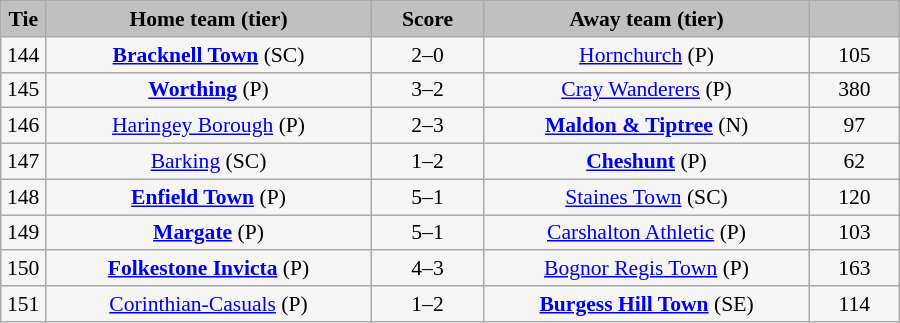<table class="wikitable" style="width: 600px; background:WhiteSmoke; text-align:center; font-size:90%">
<tr>
<td scope="col" style="width:  5.00%; background:silver;"><strong>Tie</strong></td>
<td scope="col" style="width: 36.25%; background:silver;"><strong>Home team (tier)</strong></td>
<td scope="col" style="width: 12.50%; background:silver;"><strong>Score</strong></td>
<td scope="col" style="width: 36.25%; background:silver;"><strong>Away team (tier)</strong></td>
<td scope="col" style="width: 10.00%; background:silver;"><strong></strong></td>
</tr>
<tr>
<td>144</td>
<td><strong><a href='#'>Bracknell Town</a></strong> (SC)</td>
<td>2–0</td>
<td><a href='#'>Hornchurch</a> (P)</td>
<td>105</td>
</tr>
<tr>
<td>145</td>
<td><strong><a href='#'>Worthing</a></strong> (P)</td>
<td>3–2</td>
<td><a href='#'>Cray Wanderers</a> (P)</td>
<td>380</td>
</tr>
<tr>
<td>146</td>
<td><a href='#'>Haringey Borough</a> (P)</td>
<td>2–3</td>
<td><strong><a href='#'>Maldon & Tiptree</a></strong> (N)</td>
<td>97</td>
</tr>
<tr>
<td>147</td>
<td><a href='#'>Barking</a> (SC)</td>
<td>1–2</td>
<td><strong><a href='#'>Cheshunt</a></strong> (P)</td>
<td>62</td>
</tr>
<tr>
<td>148</td>
<td><strong><a href='#'>Enfield Town</a></strong> (P)</td>
<td>5–1</td>
<td><a href='#'>Staines Town</a> (SC)</td>
<td>120</td>
</tr>
<tr>
<td>149</td>
<td><strong><a href='#'>Margate</a></strong> (P)</td>
<td>5–1</td>
<td><a href='#'>Carshalton Athletic</a> (P)</td>
<td>103</td>
</tr>
<tr>
<td>150</td>
<td><strong><a href='#'>Folkestone Invicta</a></strong> (P)</td>
<td>4–3</td>
<td><a href='#'>Bognor Regis Town</a> (P)</td>
<td>163</td>
</tr>
<tr>
<td>151</td>
<td><a href='#'>Corinthian-Casuals</a> (P)</td>
<td>1–2</td>
<td><strong><a href='#'>Burgess Hill Town</a></strong> (SE)</td>
<td>114</td>
</tr>
</table>
